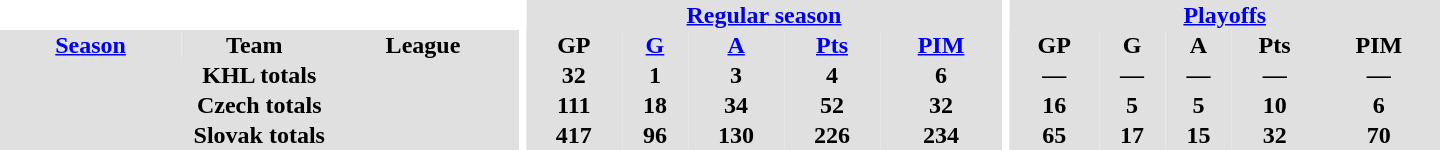<table border="0" cellpadding="1" cellspacing="0" style="text-align:center; width:60em">
<tr bgcolor="#e0e0e0">
<th colspan="3" bgcolor="#ffffff"></th>
<th rowspan="99" bgcolor="#ffffff"></th>
<th colspan="5"><a href='#'>Regular season</a></th>
<th rowspan="99" bgcolor="#ffffff"></th>
<th colspan="5"><a href='#'>Playoffs</a></th>
</tr>
<tr bgcolor="#e0e0e0">
<th><a href='#'>Season</a></th>
<th>Team</th>
<th>League</th>
<th>GP</th>
<th><a href='#'>G</a></th>
<th><a href='#'>A</a></th>
<th><a href='#'>Pts</a></th>
<th><a href='#'>PIM</a></th>
<th>GP</th>
<th>G</th>
<th>A</th>
<th>Pts</th>
<th>PIM</th>
</tr>
<tr bgcolor="#e0e0e0">
<th colspan="3">KHL totals</th>
<th>32</th>
<th>1</th>
<th>3</th>
<th>4</th>
<th>6</th>
<th>—</th>
<th>—</th>
<th>—</th>
<th>—</th>
<th>—</th>
</tr>
<tr bgcolor="#e0e0e0">
<th colspan="3">Czech totals</th>
<th>111</th>
<th>18</th>
<th>34</th>
<th>52</th>
<th>32</th>
<th>16</th>
<th>5</th>
<th>5</th>
<th>10</th>
<th>6</th>
</tr>
<tr bgcolor="#e0e0e0">
<th colspan="3">Slovak totals</th>
<th>417</th>
<th>96</th>
<th>130</th>
<th>226</th>
<th>234</th>
<th>65</th>
<th>17</th>
<th>15</th>
<th>32</th>
<th>70</th>
</tr>
</table>
